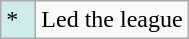<table class="wikitable">
<tr>
<td style="background:#CFECEC; width:1em">*</td>
<td>Led the league</td>
</tr>
</table>
